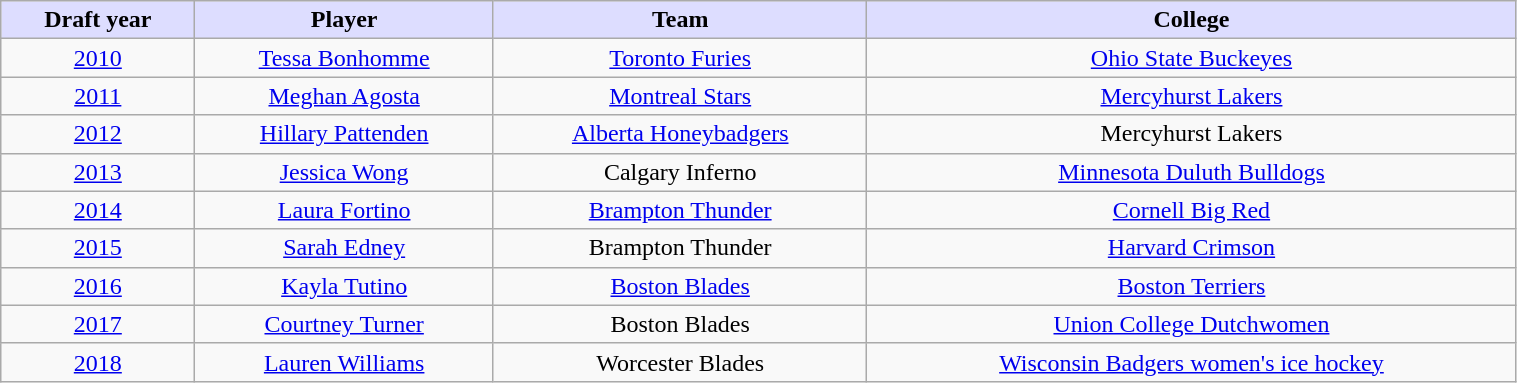<table class="wikitable" style="width:80%;">
<tr style="text-align:center; background:#ddf;">
<td><strong>Draft year</strong></td>
<td><strong>Player</strong></td>
<td><strong>Team</strong></td>
<td><strong>College</strong></td>
</tr>
<tr style="text-align:center;">
<td><a href='#'>2010</a></td>
<td><a href='#'>Tessa Bonhomme</a></td>
<td><a href='#'>Toronto Furies</a></td>
<td><a href='#'>Ohio State Buckeyes</a></td>
</tr>
<tr style="text-align:center;">
<td><a href='#'>2011</a></td>
<td><a href='#'>Meghan Agosta</a></td>
<td><a href='#'>Montreal Stars</a></td>
<td><a href='#'>Mercyhurst Lakers</a></td>
</tr>
<tr style="text-align:center;">
<td><a href='#'>2012</a></td>
<td><a href='#'>Hillary Pattenden</a></td>
<td><a href='#'>Alberta Honeybadgers</a></td>
<td>Mercyhurst Lakers</td>
</tr>
<tr style="text-align:center;">
<td><a href='#'>2013</a></td>
<td><a href='#'>Jessica Wong</a></td>
<td>Calgary Inferno</td>
<td><a href='#'>Minnesota Duluth Bulldogs</a></td>
</tr>
<tr style="text-align:center;">
<td><a href='#'>2014</a></td>
<td><a href='#'>Laura Fortino</a></td>
<td><a href='#'>Brampton Thunder</a></td>
<td><a href='#'>Cornell Big Red</a></td>
</tr>
<tr style="text-align:center;">
<td><a href='#'>2015</a></td>
<td><a href='#'>Sarah Edney</a></td>
<td>Brampton Thunder</td>
<td><a href='#'>Harvard Crimson</a></td>
</tr>
<tr style="text-align:center;">
<td><a href='#'>2016</a></td>
<td><a href='#'>Kayla Tutino</a></td>
<td><a href='#'>Boston Blades</a></td>
<td><a href='#'>Boston Terriers</a></td>
</tr>
<tr style="text-align:center;">
<td><a href='#'>2017</a></td>
<td><a href='#'>Courtney Turner</a></td>
<td>Boston Blades</td>
<td><a href='#'>Union College Dutchwomen</a></td>
</tr>
<tr style="text-align:center;">
<td><a href='#'>2018</a></td>
<td><a href='#'>Lauren Williams</a></td>
<td>Worcester Blades</td>
<td><a href='#'>Wisconsin Badgers women's ice hockey</a></td>
</tr>
</table>
